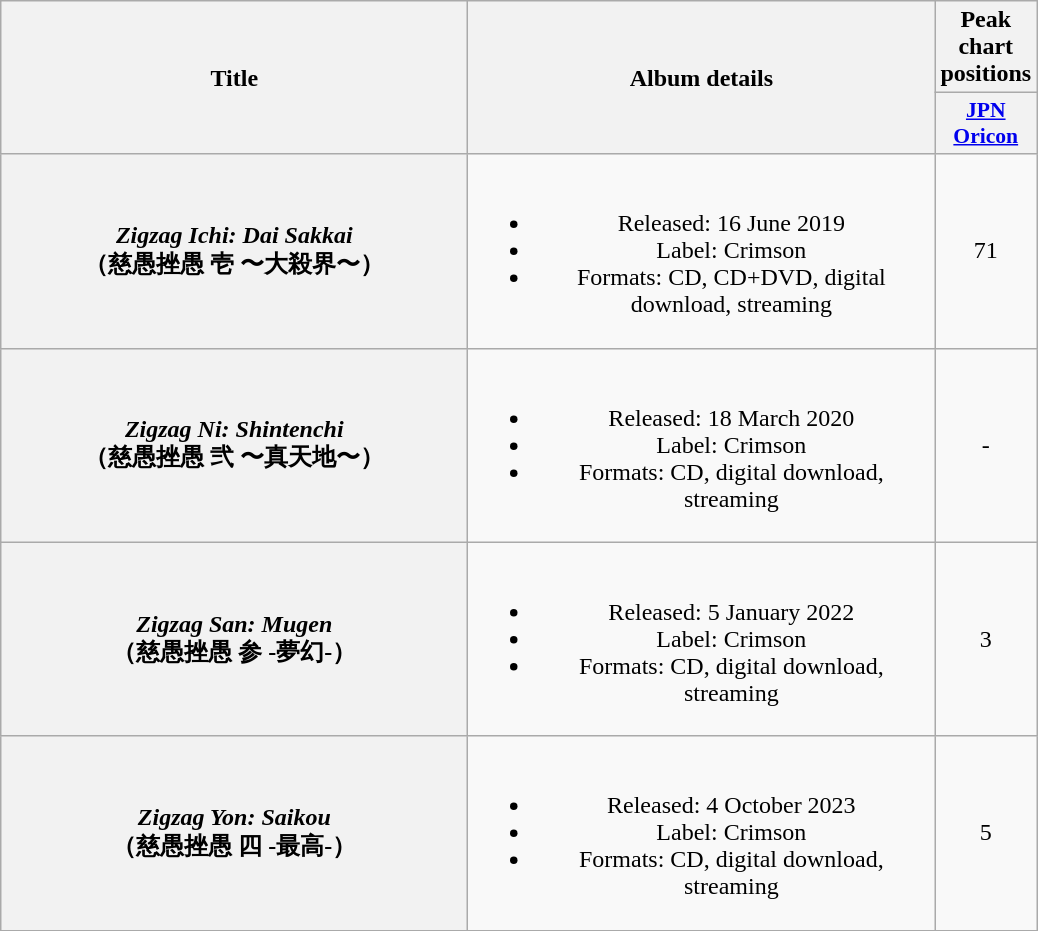<table class="wikitable plainrowheaders" style="text-align:center;">
<tr>
<th scope="col" rowspan="2" style="width:19em;">Title</th>
<th scope="col" rowspan="2" style="width:19em;">Album details</th>
<th scope="col" colspan="1">Peak<br>chart<br>positions</th>
</tr>
<tr>
<th scope="col" style="width:2.9em;font-size:90%;"><a href='#'>JPN<br>Oricon</a><br></th>
</tr>
<tr>
<th scope="row"><em>Zigzag Ichi: Dai Sakkai</em><br>（慈愚挫愚 壱 〜大殺界〜）</th>
<td><br><ul><li>Released: 16 June 2019</li><li>Label: Crimson</li><li>Formats: CD, CD+DVD, digital download, streaming</li></ul></td>
<td>71</td>
</tr>
<tr>
<th scope="row"><em>Zigzag Ni: Shintenchi</em><br>（慈愚挫愚 弐 〜真天地〜）</th>
<td><br><ul><li>Released: 18 March 2020</li><li>Label: Crimson</li><li>Formats: CD, digital download, streaming</li></ul></td>
<td>-</td>
</tr>
<tr>
<th scope="row"><em>Zigzag San: Mugen</em><br>（慈愚挫愚 参 -夢幻-）</th>
<td><br><ul><li>Released: 5 January 2022</li><li>Label: Crimson</li><li>Formats: CD, digital download, streaming</li></ul></td>
<td>3</td>
</tr>
<tr>
<th scope="row"><em>Zigzag Yon: Saikou</em><br>（慈愚挫愚 四 -最高-）</th>
<td><br><ul><li>Released: 4 October 2023</li><li>Label: Crimson</li><li>Formats: CD, digital download, streaming</li></ul></td>
<td>5</td>
</tr>
<tr>
</tr>
</table>
